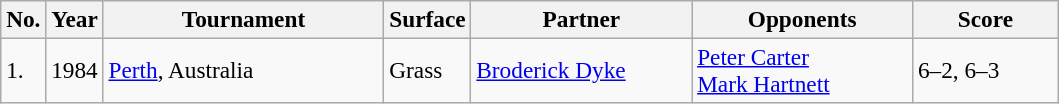<table class="wikitable" style=font-size:97%>
<tr>
<th width=20>No.</th>
<th width=30>Year</th>
<th style="width:180px">Tournament</th>
<th style="width:50px">Surface</th>
<th style="width:140px">Partner</th>
<th style="width:140px">Opponents</th>
<th style="width:90px" class="unsortable">Score</th>
</tr>
<tr>
<td>1.</td>
<td>1984</td>
<td><a href='#'>Perth</a>, Australia</td>
<td>Grass</td>
<td> <a href='#'>Broderick Dyke</a></td>
<td> <a href='#'>Peter Carter</a> <br> <a href='#'>Mark Hartnett</a></td>
<td>6–2, 6–3</td>
</tr>
</table>
